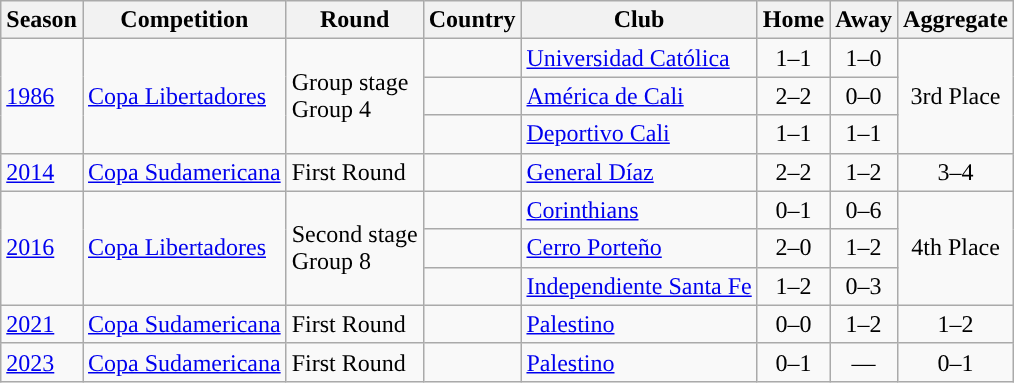<table class="wikitable" style="text-align:left;">
<tr>
<th>Season</th>
<th>Competition</th>
<th>Round</th>
<th>Country</th>
<th>Club</th>
<th>Home</th>
<th>Away</th>
<th>Aggregate</th>
</tr>
<tr>
<td rowspan="3"><a href='#'>1986</a></td>
<td rowspan="3"><a href='#'>Copa Libertadores</a></td>
<td rowspan="3">Group stage<br>Group 4</td>
<td></td>
<td><a href='#'>Universidad Católica</a></td>
<td style="text-align:center;">1–1</td>
<td style="text-align:center;">1–0</td>
<td style="text-align:center;" rowspan=3>3rd Place</td>
</tr>
<tr>
<td></td>
<td><a href='#'>América de Cali</a></td>
<td style="text-align:center;">2–2</td>
<td style="text-align:center;">0–0</td>
</tr>
<tr>
<td></td>
<td><a href='#'>Deportivo Cali</a></td>
<td style="text-align:center;">1–1</td>
<td style="text-align:center;">1–1</td>
</tr>
<tr>
<td><a href='#'>2014</a></td>
<td><a href='#'>Copa Sudamericana</a></td>
<td>First Round</td>
<td></td>
<td><a href='#'>General Díaz</a></td>
<td style="text-align:center;">2–2</td>
<td style="text-align:center;">1–2</td>
<td style="text-align:center;">3–4</td>
</tr>
<tr>
<td rowspan="3"><a href='#'>2016</a></td>
<td rowspan="3"><a href='#'>Copa Libertadores</a></td>
<td rowspan="3">Second stage<br>Group 8</td>
<td></td>
<td><a href='#'>Corinthians</a></td>
<td style="text-align:center;">0–1</td>
<td style="text-align:center;">0–6</td>
<td style="text-align:center;" rowspan=3>4th Place</td>
</tr>
<tr>
<td></td>
<td><a href='#'>Cerro Porteño</a></td>
<td style="text-align:center;">2–0</td>
<td style="text-align:center;">1–2</td>
</tr>
<tr>
<td></td>
<td><a href='#'>Independiente Santa Fe</a></td>
<td style="text-align:center;">1–2</td>
<td style="text-align:center;">0–3</td>
</tr>
<tr>
<td><a href='#'>2021</a></td>
<td><a href='#'>Copa Sudamericana</a></td>
<td>First Round</td>
<td></td>
<td><a href='#'>Palestino</a></td>
<td style="text-align:center;">0–0</td>
<td style="text-align:center;">1–2</td>
<td style="text-align:center;">1–2</td>
</tr>
<tr>
<td><a href='#'>2023</a></td>
<td><a href='#'>Copa Sudamericana</a></td>
<td>First Round</td>
<td></td>
<td><a href='#'>Palestino</a></td>
<td style="text-align:center;">0–1</td>
<td style="text-align:center;">—</td>
<td style="text-align:center;">0–1</td>
</tr>
</table>
